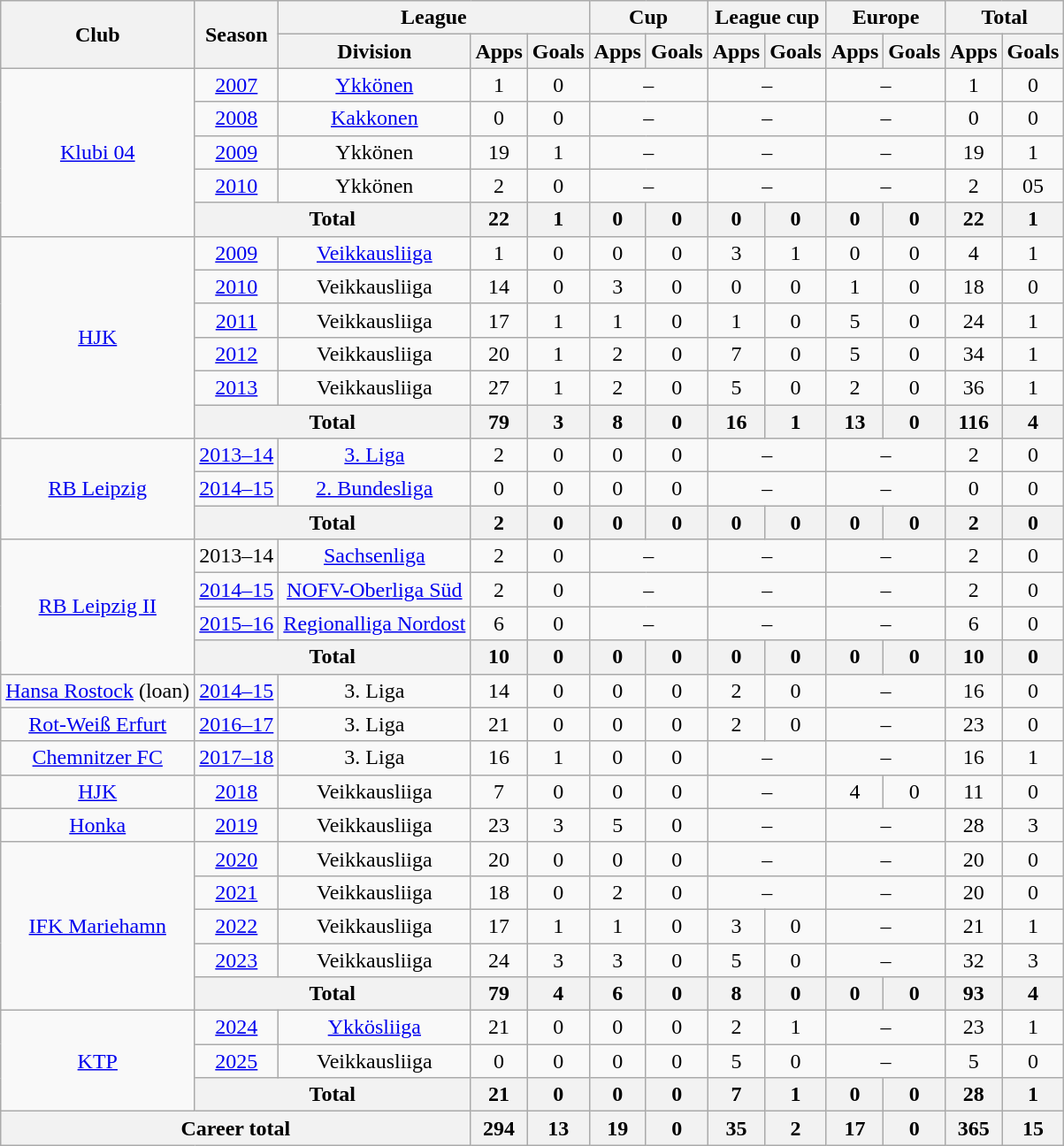<table class="wikitable" style="text-align:center">
<tr>
<th rowspan="2">Club</th>
<th rowspan="2">Season</th>
<th colspan="3">League</th>
<th colspan="2">Cup</th>
<th colspan="2">League cup</th>
<th colspan="2">Europe</th>
<th colspan="2">Total</th>
</tr>
<tr>
<th>Division</th>
<th>Apps</th>
<th>Goals</th>
<th>Apps</th>
<th>Goals</th>
<th>Apps</th>
<th>Goals</th>
<th>Apps</th>
<th>Goals</th>
<th>Apps</th>
<th>Goals</th>
</tr>
<tr>
<td rowspan=5><a href='#'>Klubi 04</a></td>
<td><a href='#'>2007</a></td>
<td><a href='#'>Ykkönen</a></td>
<td>1</td>
<td>0</td>
<td colspan=2>–</td>
<td colspan=2>–</td>
<td colspan=2>–</td>
<td>1</td>
<td>0</td>
</tr>
<tr>
<td><a href='#'>2008</a></td>
<td><a href='#'>Kakkonen</a></td>
<td>0</td>
<td>0</td>
<td colspan=2>–</td>
<td colspan=2>–</td>
<td colspan=2>–</td>
<td>0</td>
<td>0</td>
</tr>
<tr>
<td><a href='#'>2009</a></td>
<td>Ykkönen</td>
<td>19</td>
<td>1</td>
<td colspan=2>–</td>
<td colspan=2>–</td>
<td colspan=2>–</td>
<td>19</td>
<td>1</td>
</tr>
<tr>
<td><a href='#'>2010</a></td>
<td>Ykkönen</td>
<td>2</td>
<td>0</td>
<td colspan=2>–</td>
<td colspan=2>–</td>
<td colspan=2>–</td>
<td>2</td>
<td>05</td>
</tr>
<tr>
<th colspan=2>Total</th>
<th>22</th>
<th>1</th>
<th>0</th>
<th>0</th>
<th>0</th>
<th>0</th>
<th>0</th>
<th>0</th>
<th>22</th>
<th>1</th>
</tr>
<tr>
<td rowspan=6><a href='#'>HJK</a></td>
<td><a href='#'>2009</a></td>
<td><a href='#'>Veikkausliiga</a></td>
<td>1</td>
<td>0</td>
<td>0</td>
<td>0</td>
<td>3</td>
<td>1</td>
<td>0</td>
<td>0</td>
<td>4</td>
<td>1</td>
</tr>
<tr>
<td><a href='#'>2010</a></td>
<td>Veikkausliiga</td>
<td>14</td>
<td>0</td>
<td>3</td>
<td>0</td>
<td>0</td>
<td>0</td>
<td>1</td>
<td>0</td>
<td>18</td>
<td>0</td>
</tr>
<tr>
<td><a href='#'>2011</a></td>
<td>Veikkausliiga</td>
<td>17</td>
<td>1</td>
<td>1</td>
<td>0</td>
<td>1</td>
<td>0</td>
<td>5</td>
<td>0</td>
<td>24</td>
<td>1</td>
</tr>
<tr>
<td><a href='#'>2012</a></td>
<td>Veikkausliiga</td>
<td>20</td>
<td>1</td>
<td>2</td>
<td>0</td>
<td>7</td>
<td>0</td>
<td>5</td>
<td>0</td>
<td>34</td>
<td>1</td>
</tr>
<tr>
<td><a href='#'>2013</a></td>
<td>Veikkausliiga</td>
<td>27</td>
<td>1</td>
<td>2</td>
<td>0</td>
<td>5</td>
<td>0</td>
<td>2</td>
<td>0</td>
<td>36</td>
<td>1</td>
</tr>
<tr>
<th colspan=2>Total</th>
<th>79</th>
<th>3</th>
<th>8</th>
<th>0</th>
<th>16</th>
<th>1</th>
<th>13</th>
<th>0</th>
<th>116</th>
<th>4</th>
</tr>
<tr>
<td rowspan=3><a href='#'>RB Leipzig</a></td>
<td><a href='#'>2013–14</a></td>
<td><a href='#'>3. Liga</a></td>
<td>2</td>
<td>0</td>
<td>0</td>
<td>0</td>
<td colspan=2>–</td>
<td colspan=2>–</td>
<td>2</td>
<td>0</td>
</tr>
<tr>
<td><a href='#'>2014–15</a></td>
<td><a href='#'>2. Bundesliga</a></td>
<td>0</td>
<td>0</td>
<td>0</td>
<td>0</td>
<td colspan=2>–</td>
<td colspan=2>–</td>
<td>0</td>
<td>0</td>
</tr>
<tr>
<th colspan=2>Total</th>
<th>2</th>
<th>0</th>
<th>0</th>
<th>0</th>
<th>0</th>
<th>0</th>
<th>0</th>
<th>0</th>
<th>2</th>
<th>0</th>
</tr>
<tr>
<td rowspan=4><a href='#'>RB Leipzig II</a></td>
<td>2013–14</td>
<td><a href='#'>Sachsenliga</a></td>
<td>2</td>
<td>0</td>
<td colspan=2>–</td>
<td colspan=2>–</td>
<td colspan=2>–</td>
<td>2</td>
<td>0</td>
</tr>
<tr>
<td><a href='#'>2014–15</a></td>
<td><a href='#'>NOFV-Oberliga Süd</a></td>
<td>2</td>
<td>0</td>
<td colspan=2>–</td>
<td colspan=2>–</td>
<td colspan=2>–</td>
<td>2</td>
<td>0</td>
</tr>
<tr>
<td><a href='#'>2015–16</a></td>
<td><a href='#'>Regionalliga Nordost</a></td>
<td>6</td>
<td>0</td>
<td colspan=2>–</td>
<td colspan=2>–</td>
<td colspan=2>–</td>
<td>6</td>
<td>0</td>
</tr>
<tr>
<th colspan=2>Total</th>
<th>10</th>
<th>0</th>
<th>0</th>
<th>0</th>
<th>0</th>
<th>0</th>
<th>0</th>
<th>0</th>
<th>10</th>
<th>0</th>
</tr>
<tr>
<td><a href='#'>Hansa Rostock</a> (loan)</td>
<td><a href='#'>2014–15</a></td>
<td>3. Liga</td>
<td>14</td>
<td>0</td>
<td>0</td>
<td>0</td>
<td>2</td>
<td>0</td>
<td colspan=2>–</td>
<td>16</td>
<td>0</td>
</tr>
<tr>
<td><a href='#'>Rot-Weiß Erfurt</a></td>
<td><a href='#'>2016–17</a></td>
<td>3. Liga</td>
<td>21</td>
<td>0</td>
<td>0</td>
<td>0</td>
<td>2</td>
<td>0</td>
<td colspan=2>–</td>
<td>23</td>
<td>0</td>
</tr>
<tr>
<td><a href='#'>Chemnitzer FC</a></td>
<td><a href='#'>2017–18</a></td>
<td>3. Liga</td>
<td>16</td>
<td>1</td>
<td>0</td>
<td>0</td>
<td colspan=2>–</td>
<td colspan=2>–</td>
<td>16</td>
<td>1</td>
</tr>
<tr>
<td><a href='#'>HJK</a></td>
<td><a href='#'>2018</a></td>
<td>Veikkausliiga</td>
<td>7</td>
<td>0</td>
<td>0</td>
<td>0</td>
<td colspan=2>–</td>
<td>4</td>
<td>0</td>
<td>11</td>
<td>0</td>
</tr>
<tr>
<td><a href='#'>Honka</a></td>
<td><a href='#'>2019</a></td>
<td>Veikkausliiga</td>
<td>23</td>
<td>3</td>
<td>5</td>
<td>0</td>
<td colspan=2>–</td>
<td colspan=2>–</td>
<td>28</td>
<td>3</td>
</tr>
<tr>
<td rowspan=5><a href='#'>IFK Mariehamn</a></td>
<td><a href='#'>2020</a></td>
<td>Veikkausliiga</td>
<td>20</td>
<td>0</td>
<td>0</td>
<td>0</td>
<td colspan=2>–</td>
<td colspan=2>–</td>
<td>20</td>
<td>0</td>
</tr>
<tr>
<td><a href='#'>2021</a></td>
<td>Veikkausliiga</td>
<td>18</td>
<td>0</td>
<td>2</td>
<td>0</td>
<td colspan=2>–</td>
<td colspan=2>–</td>
<td>20</td>
<td>0</td>
</tr>
<tr>
<td><a href='#'>2022</a></td>
<td>Veikkausliiga</td>
<td>17</td>
<td>1</td>
<td>1</td>
<td>0</td>
<td>3</td>
<td>0</td>
<td colspan=2>–</td>
<td>21</td>
<td>1</td>
</tr>
<tr>
<td><a href='#'>2023</a></td>
<td>Veikkausliiga</td>
<td>24</td>
<td>3</td>
<td>3</td>
<td>0</td>
<td>5</td>
<td>0</td>
<td colspan=2>–</td>
<td>32</td>
<td>3</td>
</tr>
<tr>
<th colspan=2>Total</th>
<th>79</th>
<th>4</th>
<th>6</th>
<th>0</th>
<th>8</th>
<th>0</th>
<th>0</th>
<th>0</th>
<th>93</th>
<th>4</th>
</tr>
<tr>
<td rowspan=3><a href='#'>KTP</a></td>
<td><a href='#'>2024</a></td>
<td><a href='#'>Ykkösliiga</a></td>
<td>21</td>
<td>0</td>
<td>0</td>
<td>0</td>
<td>2</td>
<td>1</td>
<td colspan=2>–</td>
<td>23</td>
<td>1</td>
</tr>
<tr>
<td><a href='#'>2025</a></td>
<td>Veikkausliiga</td>
<td>0</td>
<td>0</td>
<td>0</td>
<td>0</td>
<td>5</td>
<td>0</td>
<td colspan=2>–</td>
<td>5</td>
<td>0</td>
</tr>
<tr>
<th colspan=2>Total</th>
<th>21</th>
<th>0</th>
<th>0</th>
<th>0</th>
<th>7</th>
<th>1</th>
<th>0</th>
<th>0</th>
<th>28</th>
<th>1</th>
</tr>
<tr>
<th colspan="3">Career total</th>
<th>294</th>
<th>13</th>
<th>19</th>
<th>0</th>
<th>35</th>
<th>2</th>
<th>17</th>
<th>0</th>
<th>365</th>
<th>15</th>
</tr>
</table>
